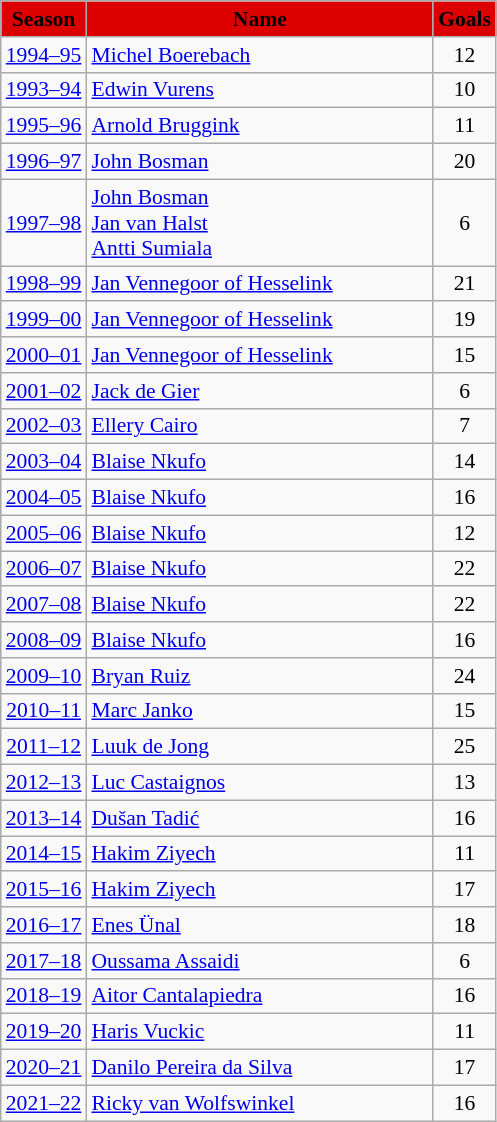<table class="wikitable" style="font-size:90%">
<tr>
<th style="background:#d00; text-align:center;"><span>Season</span></th>
<th style="background:#d00; width:70%;"><span>Name</span></th>
<th style="background:#d00; text-align:center;"><span>Goals</span></th>
</tr>
<tr>
<td align=center><a href='#'>1994–95</a></td>
<td> <a href='#'>Michel Boerebach</a></td>
<td align=center>12</td>
</tr>
<tr>
<td align=center><a href='#'>1993–94</a></td>
<td> <a href='#'>Edwin Vurens</a></td>
<td align=center>10</td>
</tr>
<tr>
<td align=center><a href='#'>1995–96</a></td>
<td> <a href='#'>Arnold Bruggink</a></td>
<td align=center>11</td>
</tr>
<tr>
<td align=center><a href='#'>1996–97</a></td>
<td> <a href='#'>John Bosman</a></td>
<td align=center>20</td>
</tr>
<tr>
<td align=center><a href='#'>1997–98</a></td>
<td> <a href='#'>John Bosman</a> <br>  <a href='#'>Jan van Halst</a> <br>  <a href='#'>Antti Sumiala</a></td>
<td align=center>6</td>
</tr>
<tr>
<td align=center><a href='#'>1998–99</a></td>
<td> <a href='#'>Jan Vennegoor of Hesselink</a></td>
<td align=center>21</td>
</tr>
<tr>
<td align=center><a href='#'>1999–00</a></td>
<td> <a href='#'>Jan Vennegoor of Hesselink</a></td>
<td align=center>19</td>
</tr>
<tr>
<td align=center><a href='#'>2000–01</a></td>
<td> <a href='#'>Jan Vennegoor of Hesselink</a></td>
<td align=center>15</td>
</tr>
<tr>
<td align=center><a href='#'>2001–02</a></td>
<td> <a href='#'>Jack de Gier</a></td>
<td align=center>6</td>
</tr>
<tr>
<td align=center><a href='#'>2002–03</a></td>
<td> <a href='#'>Ellery Cairo</a></td>
<td align=center>7</td>
</tr>
<tr>
<td align=center><a href='#'>2003–04</a></td>
<td> <a href='#'>Blaise Nkufo</a></td>
<td align=center>14</td>
</tr>
<tr>
<td align=center><a href='#'>2004–05</a></td>
<td> <a href='#'>Blaise Nkufo</a></td>
<td align=center>16</td>
</tr>
<tr>
<td align=center><a href='#'>2005–06</a></td>
<td> <a href='#'>Blaise Nkufo</a></td>
<td align=center>12</td>
</tr>
<tr>
<td align=center><a href='#'>2006–07</a></td>
<td> <a href='#'>Blaise Nkufo</a></td>
<td align=center>22</td>
</tr>
<tr>
<td align=center><a href='#'>2007–08</a></td>
<td> <a href='#'>Blaise Nkufo</a></td>
<td align=center>22</td>
</tr>
<tr>
<td align=center><a href='#'>2008–09</a></td>
<td> <a href='#'>Blaise Nkufo</a></td>
<td align=center>16</td>
</tr>
<tr>
<td align=center><a href='#'>2009–10</a></td>
<td> <a href='#'>Bryan Ruiz</a></td>
<td align=center>24</td>
</tr>
<tr>
<td align=center><a href='#'>2010–11</a></td>
<td> <a href='#'>Marc Janko</a></td>
<td align=center>15</td>
</tr>
<tr>
<td align=center><a href='#'>2011–12</a></td>
<td> <a href='#'>Luuk de Jong</a></td>
<td Align=center>25</td>
</tr>
<tr>
<td align=center><a href='#'>2012–13</a></td>
<td> <a href='#'>Luc Castaignos</a></td>
<td Align=center>13</td>
</tr>
<tr>
<td align=center><a href='#'>2013–14</a></td>
<td> <a href='#'>Dušan Tadić</a></td>
<td Align=center>16</td>
</tr>
<tr>
<td align=center><a href='#'>2014–15</a></td>
<td> <a href='#'>Hakim Ziyech</a></td>
<td align=center>11</td>
</tr>
<tr>
<td align=center><a href='#'>2015–16</a></td>
<td> <a href='#'>Hakim Ziyech</a></td>
<td align=center>17</td>
</tr>
<tr>
<td align=center><a href='#'>2016–17</a></td>
<td> <a href='#'>Enes Ünal</a></td>
<td align=center>18</td>
</tr>
<tr>
<td align=center><a href='#'>2017–18</a></td>
<td> <a href='#'>Oussama Assaidi</a></td>
<td align=center>6</td>
</tr>
<tr>
<td align=center><a href='#'>2018–19</a></td>
<td> <a href='#'>Aitor Cantalapiedra</a></td>
<td align=center>16</td>
</tr>
<tr>
<td align=center><a href='#'>2019–20</a></td>
<td> <a href='#'>Haris Vuckic</a></td>
<td align=center>11</td>
</tr>
<tr>
<td align=center><a href='#'>2020–21</a></td>
<td> <a href='#'>Danilo Pereira da Silva</a></td>
<td align=center>17</td>
</tr>
<tr>
<td align=center><a href='#'>2021–22</a></td>
<td> <a href='#'>Ricky van Wolfswinkel</a></td>
<td align=center>16</td>
</tr>
</table>
